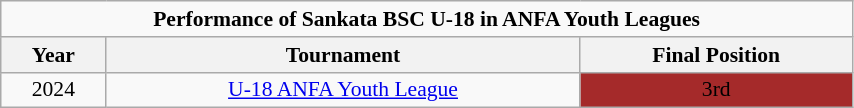<table class="wikitable sortable" style="text-align:center; font-size:90%; width:45%;">
<tr>
<td colspan="3"><strong>Performance of Sankata BSC U-18 in ANFA Youth Leagues</strong></td>
</tr>
<tr>
<th style="text-align:center; width:"5%";">Year</th>
<th style="text-align:center; width:"20%";">Tournament</th>
<th style="text-align:center; width:"20%";">Final Position</th>
</tr>
<tr>
<td>2024</td>
<td><a href='#'>U-18 ANFA Youth League</a></td>
<td bgcolor=brown>3rd</td>
</tr>
</table>
